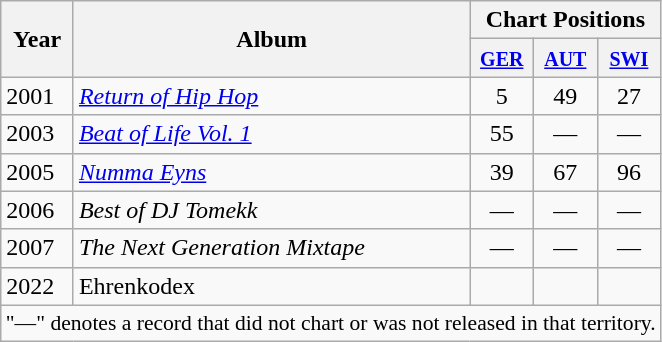<table class="wikitable">
<tr>
<th rowspan="2">Year</th>
<th style="width:257px;" rowspan="2"><strong>Album</strong></th>
<th colspan="3"><strong>Chart Positions</strong></th>
</tr>
<tr>
<th style="width:35px;"><small><a href='#'>GER</a></small><br></th>
<th style="width:35px;"><small><a href='#'>AUT</a></small><br></th>
<th style="width:35px;"><small><a href='#'>SWI</a></small><br></th>
</tr>
<tr>
<td>2001</td>
<td><em><a href='#'>Return of Hip Hop</a></em></td>
<td style="text-align:center;">5</td>
<td style="text-align:center;">49</td>
<td style="text-align:center;">27</td>
</tr>
<tr>
<td>2003</td>
<td><em><a href='#'>Beat of Life Vol. 1</a></em></td>
<td style="text-align:center;">55</td>
<td style="text-align:center;">—</td>
<td style="text-align:center;">—</td>
</tr>
<tr>
<td>2005</td>
<td><em><a href='#'>Numma Eyns</a></em></td>
<td style="text-align:center;">39</td>
<td style="text-align:center;">67</td>
<td style="text-align:center;">96</td>
</tr>
<tr>
<td>2006</td>
<td><em>Best of DJ Tomekk</em></td>
<td style="text-align:center;">—</td>
<td style="text-align:center;">—</td>
<td style="text-align:center;">—</td>
</tr>
<tr>
<td>2007</td>
<td><em>The Next Generation Mixtape</em></td>
<td style="text-align:center;">—</td>
<td style="text-align:center;">—</td>
<td style="text-align:center;">—</td>
</tr>
<tr>
<td>2022</td>
<td>Ehrenkodex</td>
<td></td>
<td></td>
<td></td>
</tr>
<tr>
<td colspan="5" align="center" style="font-size:90%">"—" denotes a record that did not chart or was not released in that territory.</td>
</tr>
</table>
